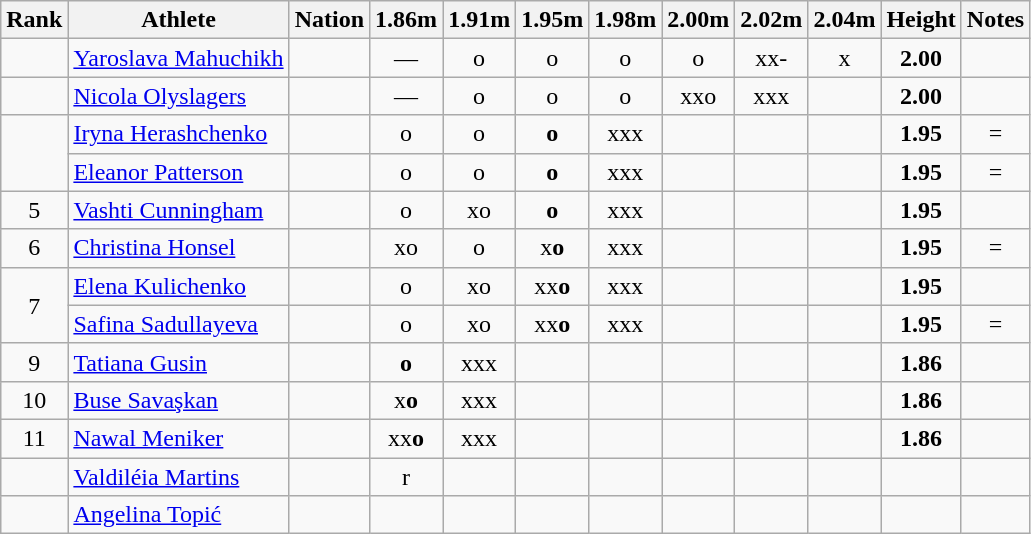<table class="wikitable sortable" style="text-align:center">
<tr>
<th>Rank</th>
<th>Athlete</th>
<th>Nation</th>
<th>1.86m</th>
<th>1.91m</th>
<th>1.95m</th>
<th>1.98m</th>
<th>2.00m</th>
<th>2.02m</th>
<th>2.04m</th>
<th>Height</th>
<th>Notes</th>
</tr>
<tr>
<td></td>
<td align="left"><a href='#'>Yaroslava Mahuchikh</a></td>
<td align="left"></td>
<td>—</td>
<td>o</td>
<td>o</td>
<td>o</td>
<td>o</td>
<td>xx-</td>
<td>x</td>
<td><strong>2.00</strong></td>
<td></td>
</tr>
<tr>
<td></td>
<td align="left"><a href='#'>Nicola Olyslagers</a></td>
<td align="left"></td>
<td>—</td>
<td>o</td>
<td>o</td>
<td>o</td>
<td>xxo</td>
<td>xxx</td>
<td></td>
<td><strong>2.00</strong></td>
<td></td>
</tr>
<tr>
<td rowspan="2"></td>
<td align="left"><a href='#'>Iryna Herashchenko</a></td>
<td align="left"></td>
<td>o</td>
<td>o</td>
<td><strong>o</strong></td>
<td>xxx</td>
<td></td>
<td></td>
<td></td>
<td><strong>1.95</strong></td>
<td>=</td>
</tr>
<tr>
<td align="left"><a href='#'>Eleanor Patterson</a></td>
<td align="left"></td>
<td>o</td>
<td>o</td>
<td><strong>o</strong></td>
<td>xxx</td>
<td></td>
<td></td>
<td></td>
<td><strong>1.95</strong></td>
<td>=</td>
</tr>
<tr>
<td>5</td>
<td align="left"><a href='#'>Vashti Cunningham</a></td>
<td align="left"></td>
<td>o</td>
<td>xo</td>
<td><strong>o</strong></td>
<td>xxx</td>
<td></td>
<td></td>
<td></td>
<td><strong>1.95</strong></td>
<td></td>
</tr>
<tr>
<td>6</td>
<td align="left"><a href='#'>Christina Honsel</a></td>
<td align="left"></td>
<td>xo</td>
<td>o</td>
<td>x<strong>o</strong></td>
<td>xxx</td>
<td></td>
<td></td>
<td></td>
<td><strong>1.95</strong></td>
<td>=</td>
</tr>
<tr>
<td rowspan="2">7</td>
<td align="left"><a href='#'>Elena Kulichenko</a></td>
<td align="left"></td>
<td>o</td>
<td>xo</td>
<td>xx<strong>o</strong></td>
<td>xxx</td>
<td></td>
<td></td>
<td></td>
<td><strong>1.95</strong></td>
<td></td>
</tr>
<tr>
<td align="left"><a href='#'>Safina Sadullayeva</a></td>
<td align="left"></td>
<td>o</td>
<td>xo</td>
<td>xx<strong>o</strong></td>
<td>xxx</td>
<td></td>
<td></td>
<td></td>
<td><strong>1.95</strong></td>
<td>=</td>
</tr>
<tr>
<td>9</td>
<td align="left"><a href='#'>Tatiana Gusin</a></td>
<td align="left"></td>
<td><strong>o</strong></td>
<td>xxx</td>
<td></td>
<td></td>
<td></td>
<td></td>
<td></td>
<td><strong>1.86</strong></td>
<td></td>
</tr>
<tr>
<td>10</td>
<td align="left"><a href='#'>Buse Savaşkan</a></td>
<td align="left"></td>
<td>x<strong>o</strong></td>
<td>xxx</td>
<td></td>
<td></td>
<td></td>
<td></td>
<td></td>
<td><strong>1.86</strong></td>
<td></td>
</tr>
<tr>
<td>11</td>
<td align="left"><a href='#'>Nawal Meniker</a></td>
<td align="left"></td>
<td>xx<strong>o</strong></td>
<td>xxx</td>
<td></td>
<td></td>
<td></td>
<td></td>
<td></td>
<td><strong>1.86</strong></td>
<td></td>
</tr>
<tr>
<td></td>
<td align="left"><a href='#'>Valdiléia Martins</a></td>
<td align="left"></td>
<td>r</td>
<td></td>
<td></td>
<td></td>
<td></td>
<td></td>
<td></td>
<td></td>
<td></td>
</tr>
<tr>
<td></td>
<td align="left"><a href='#'>Angelina Topić</a></td>
<td align="left"></td>
<td></td>
<td></td>
<td></td>
<td></td>
<td></td>
<td></td>
<td></td>
<td></td>
<td></td>
</tr>
</table>
